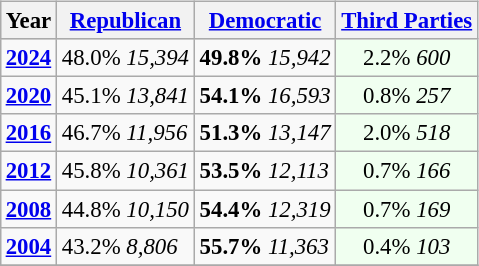<table class="wikitable" style="float:right; font-size:95%;">
<tr bgcolor=lightgrey>
<th>Year</th>
<th><a href='#'>Republican</a></th>
<th><a href='#'>Democratic</a></th>
<th><a href='#'>Third Parties</a></th>
</tr>
<tr>
<td style="text-aligncenter;" ><strong><a href='#'>2024</a></strong></td>
<td style="text-aligncenter;" >48.0% <em>15,394</em></td>
<td style="text-aligncenter;" ><strong>49.8%</strong> <em>15,942</em></td>
<td style="text-align:center; background:honeyDew;">2.2% <em>600</em></td>
</tr>
<tr>
<td style="text-aligncenter;" ><strong><a href='#'>2020</a></strong></td>
<td style="text-aligncenter;" >45.1% <em>13,841</em></td>
<td style="text-aligncenter;" ><strong>54.1%</strong> <em>16,593</em></td>
<td style="text-align:center; background:honeyDew;">0.8% <em>257</em></td>
</tr>
<tr>
<td style="text-aligncenter;" ><strong><a href='#'>2016</a></strong></td>
<td style="text-aligncenter;" >46.7% <em>11,956</em></td>
<td style="text-aligncenter;" ><strong>51.3%</strong> <em>13,147</em></td>
<td style="text-align:center; background:honeyDew;">2.0% <em>518</em></td>
</tr>
<tr>
<td style="text-aligncenter;" ><strong><a href='#'>2012</a></strong></td>
<td style="text-aligncenter;" >45.8% <em>10,361</em></td>
<td style="text-aligncenter;" ><strong>53.5%</strong> <em>12,113</em></td>
<td style="text-align:center; background:honeyDew;">0.7% <em>166</em></td>
</tr>
<tr>
<td style="text-aligncenter;" ><strong><a href='#'>2008</a></strong></td>
<td style="text-aligncenter;" >44.8% <em>10,150</em></td>
<td style="text-aligncenter;" ><strong>54.4%</strong> <em>12,319</em></td>
<td style="text-align:center; background:honeyDew;">0.7% <em>169</em></td>
</tr>
<tr>
<td style="text-aligncenter;" ><strong><a href='#'>2004</a></strong></td>
<td style="text-aligncenter;" >43.2% <em>8,806</em></td>
<td style="text-aligncenter;" ><strong>55.7%</strong> <em>11,363</em></td>
<td style="text-align:center; background:honeyDew;">0.4% <em>103</em></td>
</tr>
<tr>
</tr>
</table>
